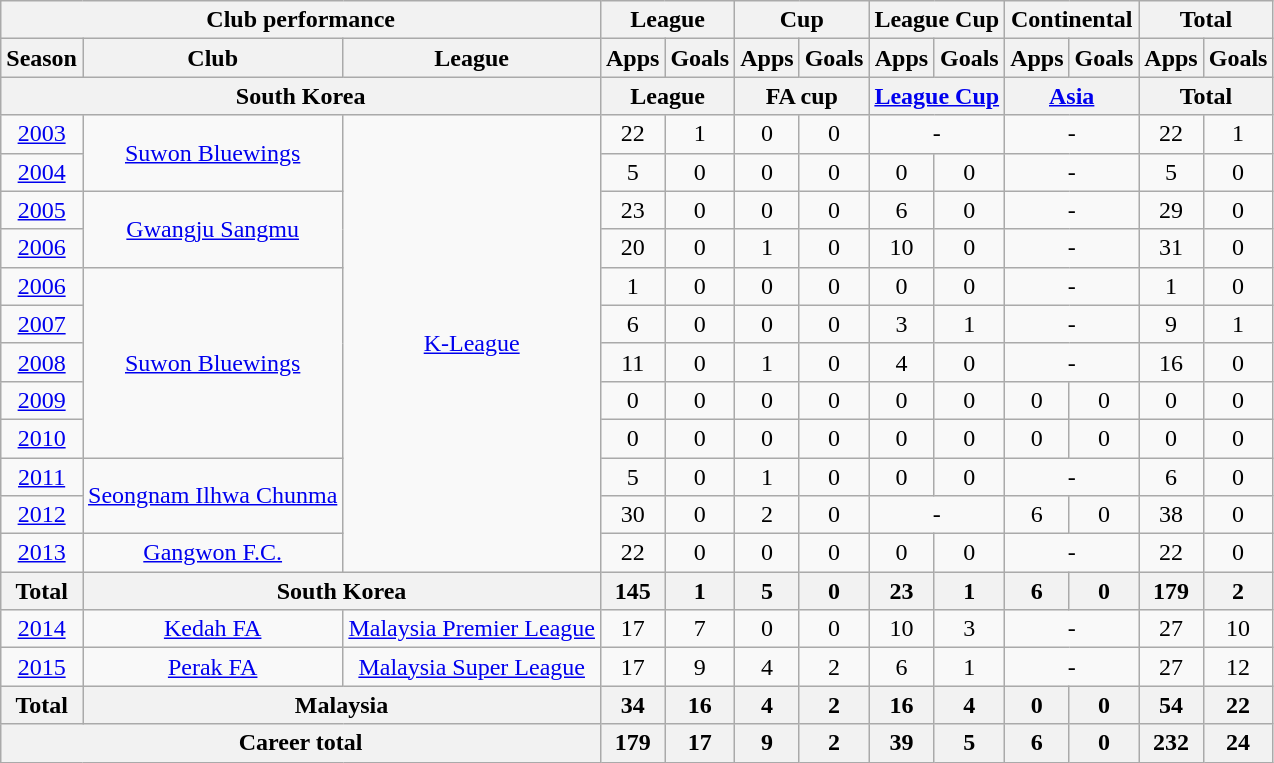<table class="wikitable" style="text-align:center">
<tr>
<th colspan=3>Club performance</th>
<th colspan=2>League</th>
<th colspan=2>Cup</th>
<th colspan=2>League Cup</th>
<th colspan=2>Continental</th>
<th colspan=2>Total</th>
</tr>
<tr>
<th>Season</th>
<th>Club</th>
<th>League</th>
<th>Apps</th>
<th>Goals</th>
<th>Apps</th>
<th>Goals</th>
<th>Apps</th>
<th>Goals</th>
<th>Apps</th>
<th>Goals</th>
<th>Apps</th>
<th>Goals</th>
</tr>
<tr>
<th colspan=3>South Korea</th>
<th colspan=2>League</th>
<th colspan=2>FA cup</th>
<th colspan=2><a href='#'>League Cup</a></th>
<th colspan=2><a href='#'>Asia</a></th>
<th colspan=2>Total</th>
</tr>
<tr>
<td><a href='#'>2003</a></td>
<td rowspan="2"><a href='#'>Suwon Bluewings</a></td>
<td rowspan="12"><a href='#'>K-League</a></td>
<td>22</td>
<td>1</td>
<td>0</td>
<td>0</td>
<td colspan="2">-</td>
<td colspan="2">-</td>
<td>22</td>
<td>1</td>
</tr>
<tr>
<td><a href='#'>2004</a></td>
<td>5</td>
<td>0</td>
<td>0</td>
<td>0</td>
<td>0</td>
<td>0</td>
<td colspan="2">-</td>
<td>5</td>
<td>0</td>
</tr>
<tr>
<td><a href='#'>2005</a></td>
<td rowspan="2"><a href='#'>Gwangju Sangmu</a></td>
<td>23</td>
<td>0</td>
<td>0</td>
<td>0</td>
<td>6</td>
<td>0</td>
<td colspan="2">-</td>
<td>29</td>
<td>0</td>
</tr>
<tr>
<td><a href='#'>2006</a></td>
<td>20</td>
<td>0</td>
<td>1</td>
<td>0</td>
<td>10</td>
<td>0</td>
<td colspan="2">-</td>
<td>31</td>
<td>0</td>
</tr>
<tr>
<td><a href='#'>2006</a></td>
<td rowspan="5"><a href='#'>Suwon Bluewings</a></td>
<td>1</td>
<td>0</td>
<td>0</td>
<td>0</td>
<td>0</td>
<td>0</td>
<td colspan="2">-</td>
<td>1</td>
<td>0</td>
</tr>
<tr>
<td><a href='#'>2007</a></td>
<td>6</td>
<td>0</td>
<td>0</td>
<td>0</td>
<td>3</td>
<td>1</td>
<td colspan="2">-</td>
<td>9</td>
<td>1</td>
</tr>
<tr>
<td><a href='#'>2008</a></td>
<td>11</td>
<td>0</td>
<td>1</td>
<td>0</td>
<td>4</td>
<td>0</td>
<td colspan="2">-</td>
<td>16</td>
<td>0</td>
</tr>
<tr>
<td><a href='#'>2009</a></td>
<td>0</td>
<td>0</td>
<td>0</td>
<td>0</td>
<td>0</td>
<td>0</td>
<td>0</td>
<td>0</td>
<td>0</td>
<td>0</td>
</tr>
<tr>
<td><a href='#'>2010</a></td>
<td>0</td>
<td>0</td>
<td>0</td>
<td>0</td>
<td>0</td>
<td>0</td>
<td>0</td>
<td>0</td>
<td>0</td>
<td>0</td>
</tr>
<tr>
<td><a href='#'>2011</a></td>
<td rowspan="2"><a href='#'>Seongnam Ilhwa Chunma</a></td>
<td>5</td>
<td>0</td>
<td>1</td>
<td>0</td>
<td>0</td>
<td>0</td>
<td colspan="2">-</td>
<td>6</td>
<td>0</td>
</tr>
<tr>
<td><a href='#'>2012</a></td>
<td>30</td>
<td>0</td>
<td>2</td>
<td>0</td>
<td colspan="2">-</td>
<td>6</td>
<td>0</td>
<td>38</td>
<td>0</td>
</tr>
<tr>
<td><a href='#'>2013</a></td>
<td rowspan="1"><a href='#'>Gangwon F.C.</a></td>
<td>22</td>
<td>0</td>
<td>0</td>
<td>0</td>
<td>0</td>
<td>0</td>
<td colspan="2">-</td>
<td>22</td>
<td>0</td>
</tr>
<tr>
<th rowspan=1>Total</th>
<th colspan=2>South Korea</th>
<th>145</th>
<th>1</th>
<th>5</th>
<th>0</th>
<th>23</th>
<th>1</th>
<th>6</th>
<th>0</th>
<th>179</th>
<th>2</th>
</tr>
<tr>
<td><a href='#'>2014</a></td>
<td rowspan="1"><a href='#'>Kedah FA</a></td>
<td><a href='#'>Malaysia Premier League</a></td>
<td>17</td>
<td>7</td>
<td>0</td>
<td>0</td>
<td>10</td>
<td>3</td>
<td colspan="2">-</td>
<td>27</td>
<td>10</td>
</tr>
<tr>
<td><a href='#'>2015</a></td>
<td rowspan="1"><a href='#'>Perak FA</a></td>
<td><a href='#'>Malaysia Super League</a></td>
<td>17</td>
<td>9</td>
<td>4</td>
<td>2</td>
<td>6</td>
<td>1</td>
<td colspan="2">-</td>
<td>27</td>
<td>12</td>
</tr>
<tr>
<th rowspan=1>Total</th>
<th colspan=2>Malaysia</th>
<th>34</th>
<th>16</th>
<th>4</th>
<th>2</th>
<th>16</th>
<th>4</th>
<th>0</th>
<th>0</th>
<th>54</th>
<th>22</th>
</tr>
<tr>
<th colspan=3>Career total</th>
<th>179</th>
<th>17</th>
<th>9</th>
<th>2</th>
<th>39</th>
<th>5</th>
<th>6</th>
<th>0</th>
<th>232</th>
<th>24</th>
</tr>
</table>
